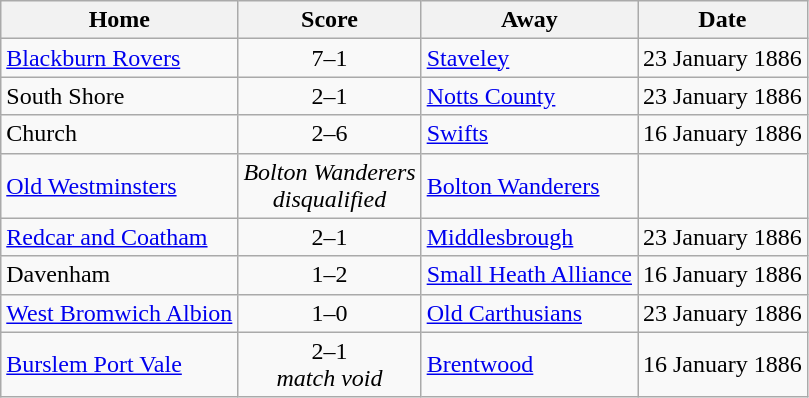<table class="wikitable">
<tr>
<th>Home</th>
<th>Score</th>
<th>Away</th>
<th>Date</th>
</tr>
<tr>
<td><a href='#'>Blackburn Rovers</a></td>
<td align=center>7–1</td>
<td><a href='#'>Staveley</a></td>
<td>23 January 1886</td>
</tr>
<tr>
<td>South Shore</td>
<td align=center>2–1</td>
<td><a href='#'>Notts County</a></td>
<td>23 January 1886</td>
</tr>
<tr>
<td>Church</td>
<td align=center>2–6</td>
<td><a href='#'>Swifts</a></td>
<td>16 January 1886</td>
</tr>
<tr>
<td><a href='#'>Old Westminsters</a></td>
<td align=center><em>Bolton Wanderers<br>disqualified</em></td>
<td><a href='#'>Bolton Wanderers</a></td>
<td></td>
</tr>
<tr>
<td><a href='#'>Redcar and Coatham</a></td>
<td align=center>2–1</td>
<td><a href='#'>Middlesbrough</a></td>
<td>23 January 1886</td>
</tr>
<tr>
<td>Davenham</td>
<td align=center>1–2</td>
<td><a href='#'>Small Heath Alliance</a></td>
<td>16 January 1886</td>
</tr>
<tr>
<td><a href='#'>West Bromwich Albion</a></td>
<td align=center>1–0</td>
<td><a href='#'>Old Carthusians</a></td>
<td>23 January 1886</td>
</tr>
<tr>
<td><a href='#'>Burslem Port Vale</a></td>
<td align=center>2–1<br><em>match void</em></td>
<td><a href='#'>Brentwood</a></td>
<td>16 January 1886</td>
</tr>
</table>
